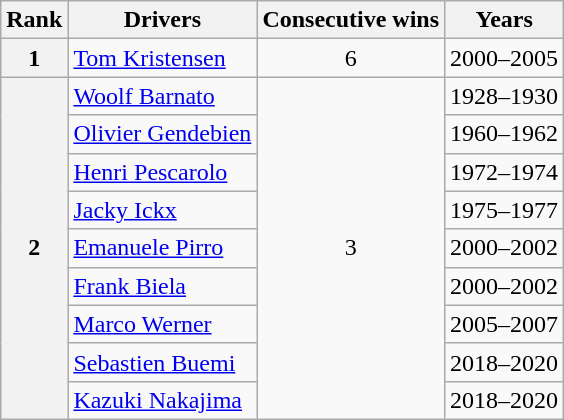<table class="wikitable" style="text-align:center">
<tr>
<th>Rank</th>
<th>Drivers</th>
<th>Consecutive wins</th>
<th>Years</th>
</tr>
<tr>
<th>1</th>
<td align="left"> <a href='#'>Tom Kristensen</a></td>
<td style="text-align:center;">6</td>
<td>2000–2005</td>
</tr>
<tr>
<th rowspan="9">2</th>
<td align="left"> <a href='#'>Woolf Barnato</a></td>
<td rowspan="9" style="text-align:center;">3</td>
<td>1928–1930</td>
</tr>
<tr>
<td style="text-align:left;"> <a href='#'>Olivier Gendebien</a></td>
<td>1960–1962</td>
</tr>
<tr>
<td align="left"> <a href='#'>Henri Pescarolo</a></td>
<td>1972–1974</td>
</tr>
<tr>
<td align="left"> <a href='#'>Jacky Ickx</a></td>
<td>1975–1977</td>
</tr>
<tr>
<td style="text-align:left;"> <a href='#'>Emanuele Pirro</a></td>
<td>2000–2002</td>
</tr>
<tr>
<td style="text-align:left;"> <a href='#'>Frank Biela</a></td>
<td>2000–2002</td>
</tr>
<tr>
<td align="left"> <a href='#'>Marco Werner</a></td>
<td>2005–2007</td>
</tr>
<tr>
<td align="left"> <a href='#'>Sebastien Buemi</a></td>
<td style="text-align:center;">2018–2020</td>
</tr>
<tr>
<td align="left"> <a href='#'>Kazuki Nakajima</a></td>
<td style="text-align:center;">2018–2020</td>
</tr>
</table>
